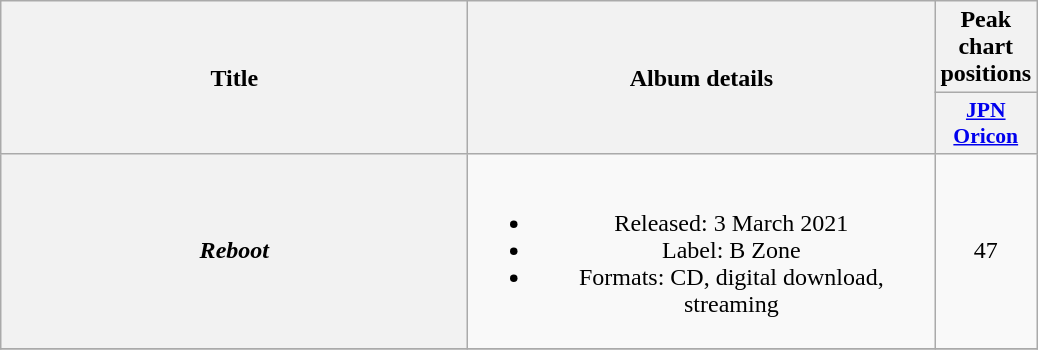<table class="wikitable plainrowheaders" style="text-align:center;">
<tr>
<th scope="col" rowspan="2" style="width:19em;">Title</th>
<th scope="col" rowspan="2" style="width:19em;">Album details</th>
<th scope="col" colspan="1">Peak<br>chart<br>positions</th>
</tr>
<tr>
<th scope="col" style="width:2.9em;font-size:90%;"><a href='#'>JPN<br>Oricon</a><br></th>
</tr>
<tr>
<th scope="row"><em>Reboot</em></th>
<td><br><ul><li>Released: 3 March 2021</li><li>Label: B Zone</li><li>Formats: CD, digital download, streaming</li></ul></td>
<td>47</td>
</tr>
<tr>
</tr>
</table>
